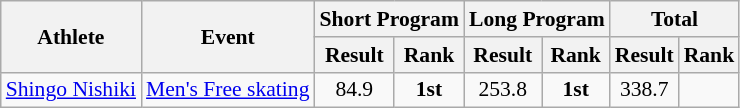<table class="wikitable" border="1" style="font-size:90%">
<tr>
<th rowspan=2>Athlete</th>
<th rowspan=2>Event</th>
<th colspan=2>Short Program</th>
<th colspan=2>Long Program</th>
<th colspan=2>Total</th>
</tr>
<tr>
<th>Result</th>
<th>Rank</th>
<th>Result</th>
<th>Rank</th>
<th>Result</th>
<th>Rank</th>
</tr>
<tr>
<td><a href='#'>Shingo Nishiki</a></td>
<td><a href='#'>Men's Free skating</a></td>
<td align=center>84.9</td>
<td align=center><strong>1st</strong></td>
<td align=center>253.8</td>
<td align=center><strong>1st</strong></td>
<td align=center>338.7</td>
<td align=center></td>
</tr>
</table>
